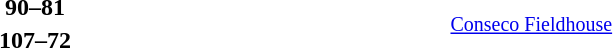<table style="text-align:center">
<tr>
<th width=200></th>
<th width=30></th>
<th width=70></th>
<th width=30></th>
<th width=200></th>
<th></th>
</tr>
<tr>
<td align=right><strong></strong></td>
<td></td>
<td><strong> 90–81 </strong></td>
<td></td>
<td align=left><strong></strong></td>
<td align=left rowspan=2><small><a href='#'>Conseco Fieldhouse</a></small></td>
</tr>
<tr>
<td align=right><strong></strong></td>
<td></td>
<td><strong> 107–72 </strong></td>
<td></td>
<td align=left><strong></strong></td>
</tr>
</table>
